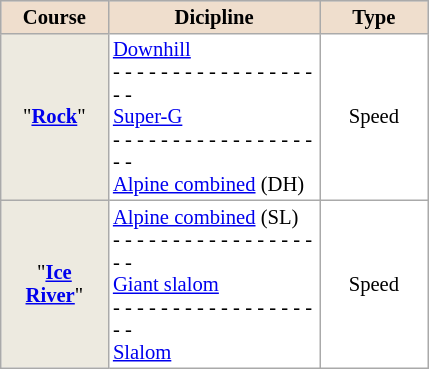<table class="wikitable plainrowheaders" style="background:#fff; font-size:86%; line-height:15px; border:grey solid 1px; border-collapse:collapse;">
<tr style="background:#ccc; text-align:center;">
<th style="background:#EFDECD;" width="65">Course</th>
<th style="background:#EFDECD;" width="135">Dicipline</th>
<th style="background:#EFDECD;" width="65">Type</th>
</tr>
<tr>
<td align=center bgcolor="EDEAE0">"<strong><a href='#'>Rock</a></strong>"</td>
<td><a href='#'>Downhill</a><br>- - - - - - - - - - - - - - - - - - -<br><a href='#'>Super-G</a><br>- - - - - - - - - - - - - - - - - - -<br><a href='#'>Alpine combined</a> (DH)</td>
<td align=center>Speed</td>
</tr>
<tr>
<td align=center bgcolor="EDEAE0">"<strong><a href='#'>Ice River</a></strong>"</td>
<td><a href='#'>Alpine combined</a> (SL)<br>- - - - - - - - - - - - - - - - - - -<br><a href='#'>Giant slalom</a><br>- - - - - - - - - - - - - - - - - - -<br><a href='#'>Slalom</a><br></td>
<td align=center>Speed</td>
</tr>
</table>
